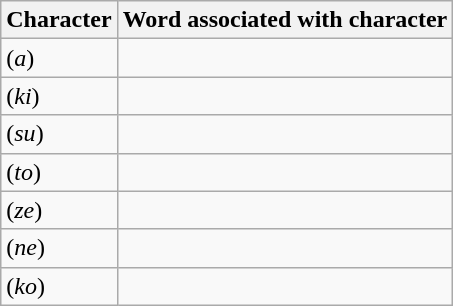<table class="wikitable">
<tr>
<th>Character</th>
<th>Word associated with character</th>
</tr>
<tr>
<td> (<em>a</em>)</td>
<td></td>
</tr>
<tr>
<td> (<em>ki</em>)</td>
<td></td>
</tr>
<tr>
<td> (<em>su</em>)</td>
<td></td>
</tr>
<tr>
<td> (<em>to</em>)</td>
<td></td>
</tr>
<tr>
<td> (<em>ze</em>)</td>
<td></td>
</tr>
<tr>
<td> (<em>ne</em>)</td>
<td></td>
</tr>
<tr>
<td> (<em>ko</em>)</td>
<td></td>
</tr>
</table>
